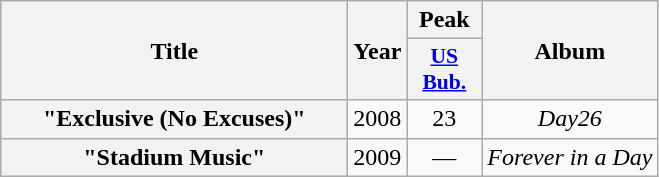<table class="wikitable plainrowheaders" style="text-align:center;" border="1">
<tr>
<th scope="col" rowspan="2" style="width:14em;">Title</th>
<th scope="col" rowspan="2">Year</th>
<th scope="col" colspan="1">Peak</th>
<th scope="col" rowspan="2">Album</th>
</tr>
<tr>
<th scope="col" style="width:3em;font-size:90%;"><a href='#'>US Bub.</a><br></th>
</tr>
<tr>
<th scope="row">"Exclusive (No Excuses)"</th>
<td>2008</td>
<td>23</td>
<td><em>Day26</em></td>
</tr>
<tr>
<th scope="row">"Stadium Music"</th>
<td>2009</td>
<td>—</td>
<td><em>Forever in a Day</em></td>
</tr>
</table>
